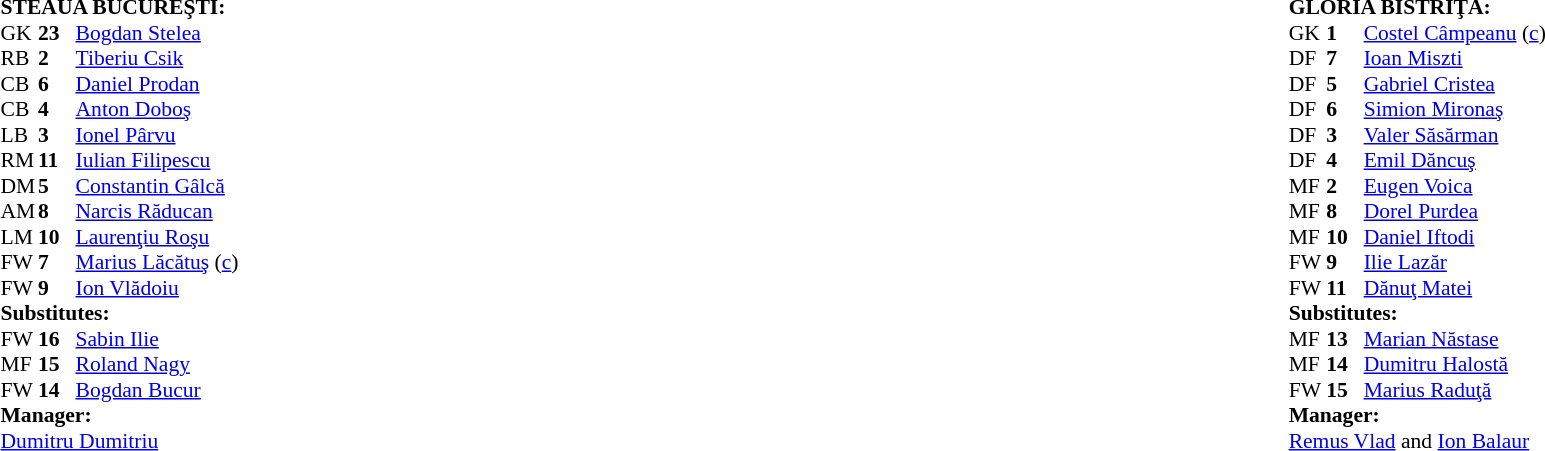<table width="100%">
<tr>
<td valign="top" width="50%"><br><table style="font-size: 90%" cellspacing="0" cellpadding="0">
<tr>
<td colspan="4"><strong>STEAUA BUCUREŞTI:</strong></td>
</tr>
<tr>
<th width=25></th>
<th width=25></th>
</tr>
<tr>
<td>GK</td>
<td><strong>23</strong></td>
<td> <a href='#'>Bogdan Stelea</a></td>
</tr>
<tr>
<td>RB</td>
<td><strong>2</strong></td>
<td> <a href='#'>Tiberiu Csik</a></td>
<td></td>
<td></td>
</tr>
<tr>
<td>CB</td>
<td><strong>6</strong></td>
<td> <a href='#'>Daniel Prodan</a></td>
</tr>
<tr>
<td>CB</td>
<td><strong>4</strong></td>
<td> <a href='#'>Anton Doboş</a></td>
</tr>
<tr>
<td>LB</td>
<td><strong>3</strong></td>
<td> <a href='#'>Ionel Pârvu</a></td>
</tr>
<tr>
<td>RM</td>
<td><strong>11</strong></td>
<td> <a href='#'>Iulian Filipescu</a></td>
</tr>
<tr>
<td>DM</td>
<td><strong>5</strong></td>
<td> <a href='#'>Constantin Gâlcă</a></td>
</tr>
<tr>
<td>AM</td>
<td><strong>8</strong></td>
<td> <a href='#'>Narcis Răducan</a></td>
<td></td>
<td></td>
</tr>
<tr>
<td>LM</td>
<td><strong>10</strong></td>
<td> <a href='#'>Laurenţiu Roşu</a></td>
<td></td>
<td></td>
</tr>
<tr>
<td>FW</td>
<td><strong>7</strong></td>
<td> <a href='#'>Marius Lăcătuş</a> (<a href='#'>c</a>)</td>
</tr>
<tr>
<td>FW</td>
<td><strong>9</strong></td>
<td> <a href='#'>Ion Vlădoiu</a></td>
</tr>
<tr>
<td colspan=3><strong>Substitutes:</strong></td>
</tr>
<tr>
<td>FW</td>
<td><strong>16</strong></td>
<td> <a href='#'>Sabin Ilie</a></td>
<td></td>
<td></td>
</tr>
<tr>
<td>MF</td>
<td><strong>15</strong></td>
<td> <a href='#'>Roland Nagy</a></td>
<td></td>
<td></td>
</tr>
<tr>
<td>FW</td>
<td><strong>14</strong></td>
<td> <a href='#'>Bogdan Bucur</a></td>
<td></td>
<td></td>
</tr>
<tr>
<td colspan=3><strong>Manager:</strong></td>
</tr>
<tr>
<td colspan=4> <a href='#'>Dumitru Dumitriu</a></td>
</tr>
</table>
</td>
<td><br><table style="font-size: 90%" cellspacing="0" cellpadding="0" align=center>
<tr>
<td colspan="4"><strong>GLORIA BISTRIŢA:</strong></td>
</tr>
<tr>
<th width=25></th>
<th width=25></th>
</tr>
<tr>
<td>GK</td>
<td><strong>1</strong></td>
<td> <a href='#'>Costel Câmpeanu</a> (<a href='#'>c</a>)</td>
</tr>
<tr>
<td>DF</td>
<td><strong>7</strong></td>
<td> <a href='#'>Ioan Miszti</a></td>
</tr>
<tr>
<td>DF</td>
<td><strong>5</strong></td>
<td> <a href='#'>Gabriel Cristea</a></td>
</tr>
<tr>
<td>DF</td>
<td><strong>6</strong></td>
<td> <a href='#'>Simion Mironaş</a></td>
</tr>
<tr>
<td>DF</td>
<td><strong>3</strong></td>
<td> <a href='#'>Valer Săsărman</a></td>
<td></td>
<td></td>
</tr>
<tr>
<td>DF</td>
<td><strong>4</strong></td>
<td> <a href='#'>Emil Dăncuş</a></td>
</tr>
<tr>
<td>MF</td>
<td><strong>2</strong></td>
<td> <a href='#'>Eugen Voica</a></td>
<td></td>
<td></td>
</tr>
<tr>
<td>MF</td>
<td><strong>8</strong></td>
<td> <a href='#'>Dorel Purdea</a></td>
</tr>
<tr>
<td>MF</td>
<td><strong>10</strong></td>
<td> <a href='#'>Daniel Iftodi</a></td>
<td></td>
<td></td>
</tr>
<tr>
<td>FW</td>
<td><strong>9</strong></td>
<td> <a href='#'>Ilie Lazăr</a></td>
</tr>
<tr>
<td>FW</td>
<td><strong>11</strong></td>
<td> <a href='#'>Dănuţ Matei</a></td>
</tr>
<tr>
<td colspan=3><strong>Substitutes:</strong></td>
</tr>
<tr>
<td>MF</td>
<td><strong>13</strong></td>
<td> <a href='#'>Marian Năstase</a></td>
<td></td>
<td></td>
</tr>
<tr>
<td>MF</td>
<td><strong>14</strong></td>
<td> <a href='#'>Dumitru Halostă</a></td>
<td></td>
<td></td>
</tr>
<tr>
<td>FW</td>
<td><strong>15</strong></td>
<td> <a href='#'>Marius Raduţă</a></td>
<td></td>
<td></td>
</tr>
<tr>
<td colspan=3><strong>Manager:</strong></td>
</tr>
<tr>
<td colspan=4> <a href='#'>Remus Vlad</a> and <a href='#'>Ion Balaur</a></td>
</tr>
</table>
</td>
</tr>
<tr>
</tr>
</table>
